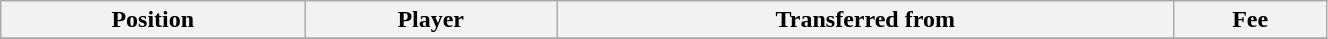<table class="wikitable sortable" style="width:70%; text-align:center; font-size:100%; text-align:left;">
<tr>
<th>Position</th>
<th>Player</th>
<th>Transferred from</th>
<th>Fee</th>
</tr>
<tr>
</tr>
</table>
